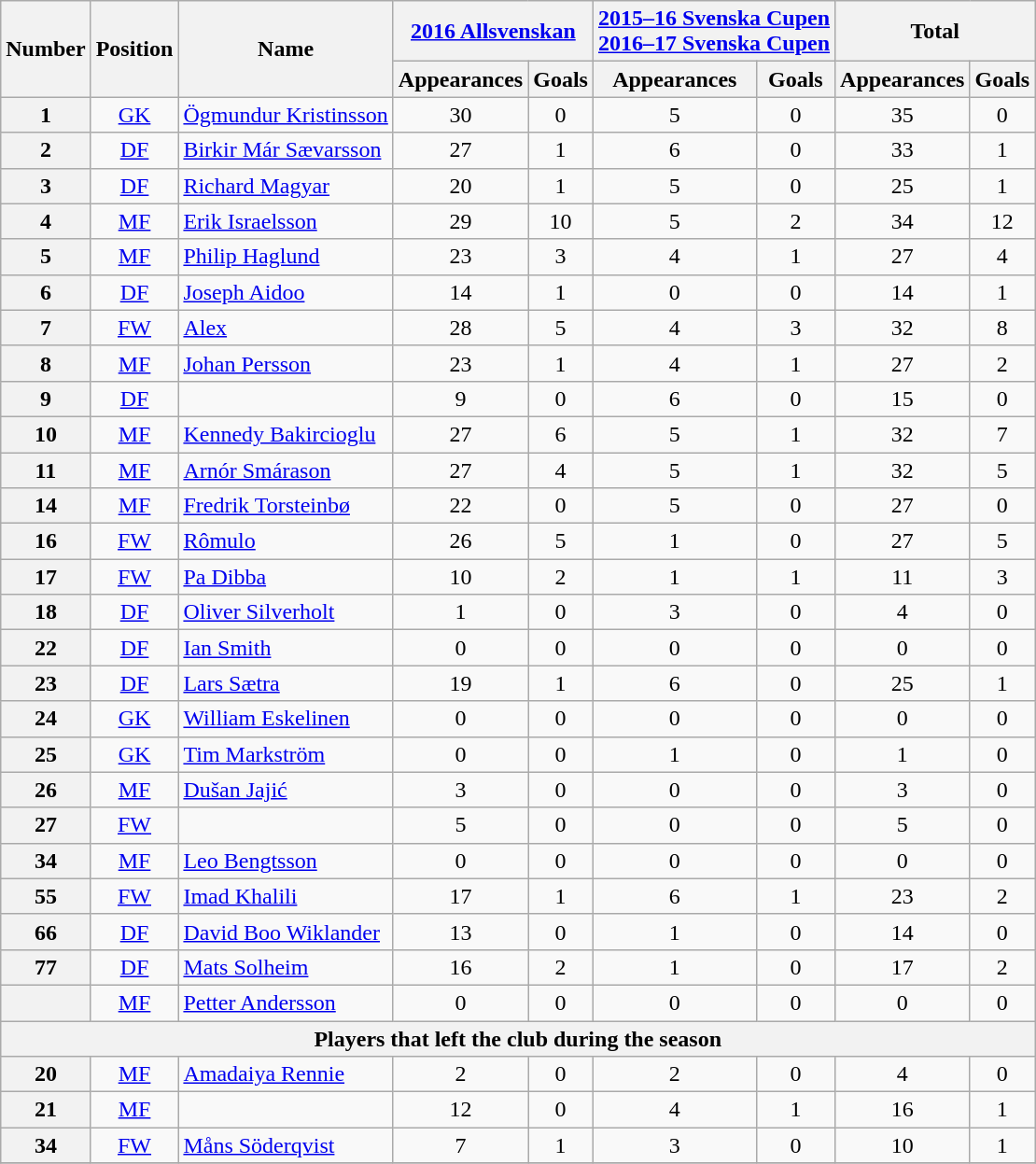<table class="wikitable sortable plainrowheaders" style="text-align:center">
<tr>
<th rowspan="2" scope="col">Number</th>
<th rowspan="2" scope="col">Position</th>
<th rowspan="2" scope="col">Name</th>
<th colspan="2"><a href='#'>2016 Allsvenskan</a></th>
<th colspan="2"><a href='#'>2015–16 Svenska Cupen</a><br><a href='#'>2016–17 Svenska Cupen</a></th>
<th colspan="2">Total</th>
</tr>
<tr>
<th>Appearances</th>
<th>Goals</th>
<th>Appearances</th>
<th>Goals</th>
<th>Appearances</th>
<th>Goals</th>
</tr>
<tr>
<th style="text-align:center" scope="row">1</th>
<td><a href='#'>GK</a></td>
<td style="text-align:left;"><a href='#'>Ögmundur Kristinsson</a><br></td>
<td>30</td>
<td>0<br></td>
<td>5</td>
<td>0<br></td>
<td>35</td>
<td>0</td>
</tr>
<tr>
<th style="text-align:center" scope="row">2</th>
<td><a href='#'>DF</a></td>
<td style="text-align:left;"><a href='#'>Birkir Már Sævarsson</a><br></td>
<td>27</td>
<td>1<br></td>
<td>6</td>
<td>0<br></td>
<td>33</td>
<td>1</td>
</tr>
<tr>
<th style="text-align:center" scope="row">3</th>
<td><a href='#'>DF</a></td>
<td style="text-align:left;"><a href='#'>Richard Magyar</a><br></td>
<td>20</td>
<td>1<br></td>
<td>5</td>
<td>0<br></td>
<td>25</td>
<td>1</td>
</tr>
<tr>
<th style="text-align:center" scope="row">4</th>
<td><a href='#'>MF</a></td>
<td style="text-align:left;"><a href='#'>Erik Israelsson</a><br></td>
<td>29</td>
<td>10<br></td>
<td>5</td>
<td>2<br></td>
<td>34</td>
<td>12</td>
</tr>
<tr>
<th style="text-align:center" scope="row">5</th>
<td><a href='#'>MF</a></td>
<td style="text-align:left;"><a href='#'>Philip Haglund</a><br></td>
<td>23</td>
<td>3<br></td>
<td>4</td>
<td>1<br></td>
<td>27</td>
<td>4</td>
</tr>
<tr>
<th style="text-align:center" scope="row">6</th>
<td><a href='#'>DF</a></td>
<td style="text-align:left;"><a href='#'>Joseph Aidoo</a><br></td>
<td>14</td>
<td>1<br></td>
<td>0</td>
<td>0<br></td>
<td>14</td>
<td>1</td>
</tr>
<tr>
<th style="text-align:center" scope="row">7</th>
<td><a href='#'>FW</a></td>
<td style="text-align:left;"><a href='#'>Alex</a><br></td>
<td>28</td>
<td>5<br></td>
<td>4</td>
<td>3<br></td>
<td>32</td>
<td>8</td>
</tr>
<tr>
<th style="text-align:center" scope="row">8</th>
<td><a href='#'>MF</a></td>
<td style="text-align:left;"><a href='#'>Johan Persson</a><br></td>
<td>23</td>
<td>1<br></td>
<td>4</td>
<td>1<br></td>
<td>27</td>
<td>2</td>
</tr>
<tr>
<th style="text-align:center" scope="row">9</th>
<td><a href='#'>DF</a></td>
<td style="text-align:left;"><br></td>
<td>9</td>
<td>0<br></td>
<td>6</td>
<td>0<br></td>
<td>15</td>
<td>0</td>
</tr>
<tr>
<th style="text-align:center" scope="row">10</th>
<td><a href='#'>MF</a></td>
<td style="text-align:left;"><a href='#'>Kennedy Bakircioglu</a><br></td>
<td>27</td>
<td>6<br></td>
<td>5</td>
<td>1<br></td>
<td>32</td>
<td>7</td>
</tr>
<tr>
<th style="text-align:center" scope="row">11</th>
<td><a href='#'>MF</a></td>
<td style="text-align:left;"><a href='#'>Arnór Smárason</a><br></td>
<td>27</td>
<td>4<br></td>
<td>5</td>
<td>1<br></td>
<td>32</td>
<td>5</td>
</tr>
<tr>
<th style="text-align:center" scope="row">14</th>
<td><a href='#'>MF</a></td>
<td style="text-align:left;"><a href='#'>Fredrik Torsteinbø</a><br></td>
<td>22</td>
<td>0<br></td>
<td>5</td>
<td>0<br></td>
<td>27</td>
<td>0</td>
</tr>
<tr>
<th style="text-align:center" scope="row">16</th>
<td><a href='#'>FW</a></td>
<td style="text-align:left;"><a href='#'>Rômulo</a><br></td>
<td>26</td>
<td>5<br></td>
<td>1</td>
<td>0<br></td>
<td>27</td>
<td>5</td>
</tr>
<tr>
<th style="text-align:center" scope="row">17</th>
<td><a href='#'>FW</a></td>
<td style="text-align:left;"><a href='#'>Pa Dibba</a><br></td>
<td>10</td>
<td>2<br></td>
<td>1</td>
<td>1<br></td>
<td>11</td>
<td>3</td>
</tr>
<tr>
<th style="text-align:center" scope="row">18</th>
<td><a href='#'>DF</a></td>
<td style="text-align:left;"><a href='#'>Oliver Silverholt</a><br></td>
<td>1</td>
<td>0<br></td>
<td>3</td>
<td>0<br></td>
<td>4</td>
<td>0</td>
</tr>
<tr>
<th style="text-align:center" scope="row">22</th>
<td><a href='#'>DF</a></td>
<td style="text-align:left;"><a href='#'>Ian Smith</a><br></td>
<td>0</td>
<td>0<br></td>
<td>0</td>
<td>0<br></td>
<td>0</td>
<td>0</td>
</tr>
<tr>
<th style="text-align:center" scope="row">23</th>
<td><a href='#'>DF</a></td>
<td style="text-align:left;"><a href='#'>Lars Sætra</a><br></td>
<td>19</td>
<td>1<br></td>
<td>6</td>
<td>0<br></td>
<td>25</td>
<td>1</td>
</tr>
<tr>
<th style="text-align:center" scope="row">24</th>
<td><a href='#'>GK</a></td>
<td style="text-align:left;"><a href='#'>William Eskelinen</a><br></td>
<td>0</td>
<td>0<br></td>
<td>0</td>
<td>0<br></td>
<td>0</td>
<td>0</td>
</tr>
<tr>
<th style="text-align:center" scope="row">25</th>
<td><a href='#'>GK</a></td>
<td style="text-align:left;"><a href='#'>Tim Markström</a><br></td>
<td>0</td>
<td>0<br></td>
<td>1</td>
<td>0<br></td>
<td>1</td>
<td>0</td>
</tr>
<tr>
<th style="text-align:center" scope="row">26</th>
<td><a href='#'>MF</a></td>
<td style="text-align:left;"><a href='#'>Dušan Jajić</a><br></td>
<td>3</td>
<td>0<br></td>
<td>0</td>
<td>0<br></td>
<td>3</td>
<td>0</td>
</tr>
<tr>
<th style="text-align:center" scope="row">27</th>
<td><a href='#'>FW</a></td>
<td style="text-align:left;"><br></td>
<td>5</td>
<td>0<br></td>
<td>0</td>
<td>0<br></td>
<td>5</td>
<td>0</td>
</tr>
<tr>
<th style="text-align:center" scope="row">34</th>
<td><a href='#'>MF</a></td>
<td style="text-align:left;"><a href='#'>Leo Bengtsson</a><br></td>
<td>0</td>
<td>0<br></td>
<td>0</td>
<td>0<br></td>
<td>0</td>
<td>0</td>
</tr>
<tr>
<th style="text-align:center" scope="row">55</th>
<td><a href='#'>FW</a></td>
<td style="text-align:left;"><a href='#'>Imad Khalili</a><br></td>
<td>17</td>
<td>1<br></td>
<td>6</td>
<td>1<br></td>
<td>23</td>
<td>2</td>
</tr>
<tr>
<th style="text-align:center" scope="row">66</th>
<td><a href='#'>DF</a></td>
<td style="text-align:left;"><a href='#'>David Boo Wiklander</a><br></td>
<td>13</td>
<td>0<br></td>
<td>1</td>
<td>0<br></td>
<td>14</td>
<td>0</td>
</tr>
<tr>
<th style="text-align:center" scope="row">77</th>
<td><a href='#'>DF</a></td>
<td style="text-align:left;"><a href='#'>Mats Solheim</a><br></td>
<td>16</td>
<td>2<br></td>
<td>1</td>
<td>0<br></td>
<td>17</td>
<td>2</td>
</tr>
<tr>
<th style="text-align:center" scope="row"></th>
<td><a href='#'>MF</a></td>
<td style="text-align:left;"><a href='#'>Petter Andersson</a><br></td>
<td>0</td>
<td>0<br></td>
<td>0</td>
<td>0<br></td>
<td>0</td>
<td>0</td>
</tr>
<tr>
<th colspan="11" scope="col">Players that left the club during the season</th>
</tr>
<tr>
<th style="text-align:center" scope="row">20</th>
<td><a href='#'>MF</a></td>
<td style="text-align:left;"><a href='#'>Amadaiya Rennie</a><br></td>
<td>2</td>
<td>0<br></td>
<td>2</td>
<td>0<br></td>
<td>4</td>
<td>0</td>
</tr>
<tr>
<th style="text-align:center" scope="row">21</th>
<td><a href='#'>MF</a></td>
<td style="text-align:left;"><br></td>
<td>12</td>
<td>0<br></td>
<td>4</td>
<td>1<br></td>
<td>16</td>
<td>1</td>
</tr>
<tr>
<th style="text-align:center" scope="row">34</th>
<td><a href='#'>FW</a></td>
<td style="text-align:left;"><a href='#'>Måns Söderqvist</a><br></td>
<td>7</td>
<td>1<br></td>
<td>3</td>
<td>0<br></td>
<td>10</td>
<td>1</td>
</tr>
<tr>
</tr>
</table>
